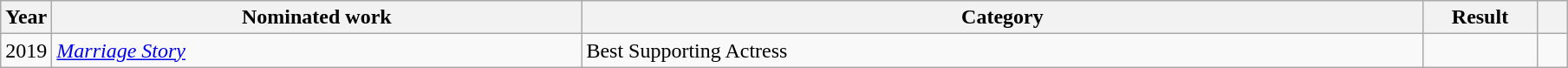<table class="wikitable sortable">
<tr>
<th scope="col" style="width:1em;">Year</th>
<th scope="col" style="width:25em;">Nominated work</th>
<th scope="col" style="width:40em;">Category</th>
<th scope="col" style="width:5em;">Result</th>
<th scope="col" style="width:1em;"class="unsortable"></th>
</tr>
<tr>
<td>2019</td>
<td><em><a href='#'>Marriage Story</a></em></td>
<td>Best Supporting Actress</td>
<td></td>
<td></td>
</tr>
</table>
